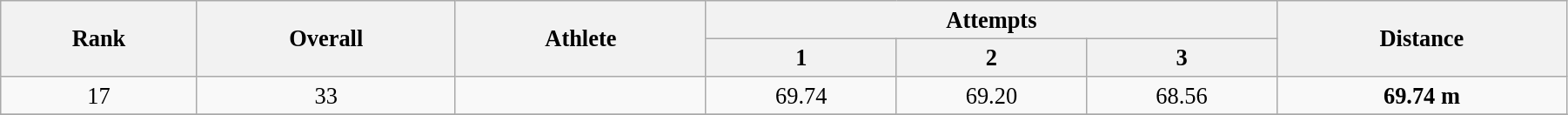<table class="wikitable" style=" text-align:center; font-size:110%;" width="95%">
<tr>
<th rowspan="2">Rank</th>
<th rowspan="2">Overall</th>
<th rowspan="2">Athlete</th>
<th colspan="3">Attempts</th>
<th rowspan="2">Distance</th>
</tr>
<tr>
<th>1</th>
<th>2</th>
<th>3</th>
</tr>
<tr>
<td>17</td>
<td>33</td>
<td align=left></td>
<td>69.74</td>
<td>69.20</td>
<td>68.56</td>
<td><strong>69.74 m</strong></td>
</tr>
<tr>
</tr>
</table>
